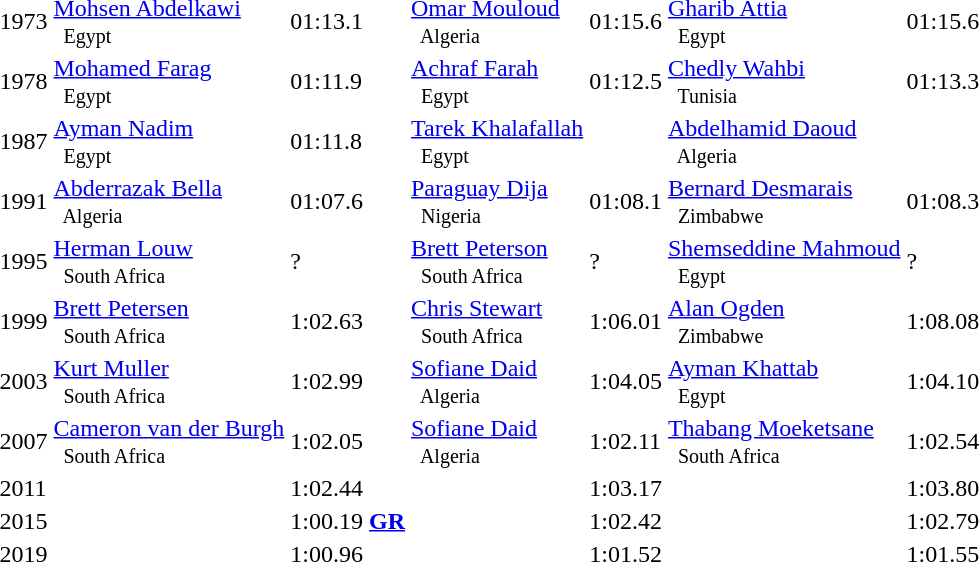<table>
<tr>
<td>1973</td>
<td><a href='#'>Mohsen Abdelkawi</a> <small><br>    Egypt </small></td>
<td>01:13.1</td>
<td><a href='#'>Omar Mouloud</a> <small><br>    Algeria </small></td>
<td>01:15.6</td>
<td><a href='#'>Gharib Attia</a> <small><br>    Egypt </small></td>
<td>01:15.6</td>
</tr>
<tr>
<td>1978</td>
<td><a href='#'>Mohamed Farag</a> <small><br>    Egypt </small></td>
<td>01:11.9</td>
<td><a href='#'>Achraf Farah</a> <small><br>    Egypt </small></td>
<td>01:12.5</td>
<td><a href='#'>Chedly Wahbi</a> <small><br>    Tunisia </small></td>
<td>01:13.3</td>
</tr>
<tr>
<td>1987</td>
<td><a href='#'>Ayman Nadim</a> <small><br>    Egypt </small></td>
<td>01:11.8</td>
<td><a href='#'>Tarek Khalafallah</a> <small><br>    Egypt </small></td>
<td></td>
<td><a href='#'>Abdelhamid Daoud</a> <small><br>    Algeria </small></td>
<td></td>
</tr>
<tr>
<td>1991</td>
<td><a href='#'>Abderrazak Bella</a> <small><br>    Algeria </small></td>
<td>01:07.6</td>
<td><a href='#'>Paraguay Dija</a> <small><br>    Nigeria </small></td>
<td>01:08.1</td>
<td><a href='#'>Bernard Desmarais</a> <small><br>    Zimbabwe </small></td>
<td>01:08.3</td>
</tr>
<tr>
<td>1995</td>
<td><a href='#'>Herman Louw</a> <small><br>    South Africa </small></td>
<td>?</td>
<td><a href='#'>Brett Peterson</a> <small><br>    South Africa </small></td>
<td>?</td>
<td><a href='#'>Shemseddine Mahmoud</a> <small><br>    Egypt </small></td>
<td>?</td>
</tr>
<tr>
<td>1999</td>
<td><a href='#'>Brett Petersen</a> <small><br>    South Africa </small></td>
<td>1:02.63</td>
<td><a href='#'>Chris Stewart</a> <small><br>    South Africa </small></td>
<td>1:06.01</td>
<td><a href='#'>Alan Ogden</a> <small><br>    Zimbabwe </small></td>
<td>1:08.08</td>
</tr>
<tr>
<td>2003</td>
<td><a href='#'>Kurt Muller</a> <small><br>    South Africa </small></td>
<td>1:02.99</td>
<td><a href='#'>Sofiane Daid</a> <small><br>    Algeria </small></td>
<td>1:04.05</td>
<td><a href='#'>Ayman Khattab</a> <small><br>    Egypt </small></td>
<td>1:04.10</td>
</tr>
<tr>
<td>2007</td>
<td><a href='#'>Cameron van der Burgh</a> <small><br>   South Africa</small></td>
<td>1:02.05</td>
<td><a href='#'>Sofiane Daid</a> <small><br>   Algeria</small></td>
<td>1:02.11</td>
<td><a href='#'>Thabang Moeketsane</a> <small><br>   South Africa</small></td>
<td>1:02.54</td>
</tr>
<tr>
<td>2011</td>
<td></td>
<td>1:02.44</td>
<td></td>
<td>1:03.17</td>
<td></td>
<td>1:03.80</td>
</tr>
<tr>
<td>2015<br></td>
<td></td>
<td>1:00.19 <strong><a href='#'>GR</a></strong></td>
<td></td>
<td>1:02.42</td>
<td></td>
<td>1:02.79</td>
</tr>
<tr>
<td>2019<br></td>
<td></td>
<td>1:00.96</td>
<td></td>
<td>1:01.52</td>
<td></td>
<td>1:01.55</td>
</tr>
</table>
